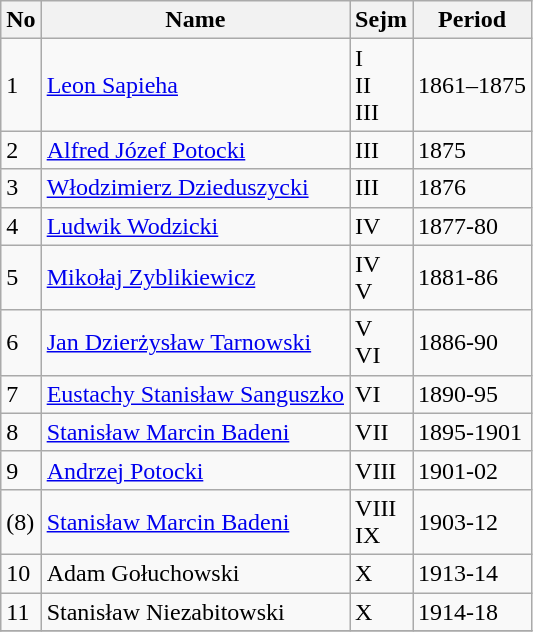<table class="wikitable">
<tr>
<th>No</th>
<th>Name</th>
<th>Sejm</th>
<th>Period</th>
</tr>
<tr>
<td>1</td>
<td><a href='#'>Leon Sapieha</a></td>
<td>I<br>II<br>III</td>
<td>1861–1875</td>
</tr>
<tr>
<td>2</td>
<td><a href='#'>Alfred Józef Potocki</a></td>
<td>III</td>
<td>1875</td>
</tr>
<tr>
<td>3</td>
<td><a href='#'>Włodzimierz Dzieduszycki</a></td>
<td>III</td>
<td>1876</td>
</tr>
<tr>
<td>4</td>
<td><a href='#'>Ludwik Wodzicki</a></td>
<td>IV</td>
<td>1877-80</td>
</tr>
<tr>
<td>5</td>
<td><a href='#'>Mikołaj Zyblikiewicz</a></td>
<td>IV<br>V</td>
<td>1881-86</td>
</tr>
<tr>
<td>6</td>
<td><a href='#'>Jan Dzierżysław Tarnowski</a></td>
<td>V<br>VI</td>
<td>1886-90</td>
</tr>
<tr>
<td>7</td>
<td><a href='#'>Eustachy Stanisław Sanguszko</a></td>
<td>VI</td>
<td>1890-95</td>
</tr>
<tr>
<td>8</td>
<td><a href='#'>Stanisław Marcin Badeni</a></td>
<td>VII</td>
<td>1895-1901</td>
</tr>
<tr>
<td>9</td>
<td><a href='#'>Andrzej Potocki</a></td>
<td>VIII</td>
<td>1901-02</td>
</tr>
<tr>
<td>(8)</td>
<td><a href='#'>Stanisław Marcin Badeni</a></td>
<td>VIII<br>IX</td>
<td>1903-12</td>
</tr>
<tr>
<td>10</td>
<td>Adam Gołuchowski</td>
<td>X</td>
<td>1913-14</td>
</tr>
<tr>
<td>11</td>
<td>Stanisław Niezabitowski</td>
<td>X</td>
<td>1914-18</td>
</tr>
<tr>
</tr>
</table>
